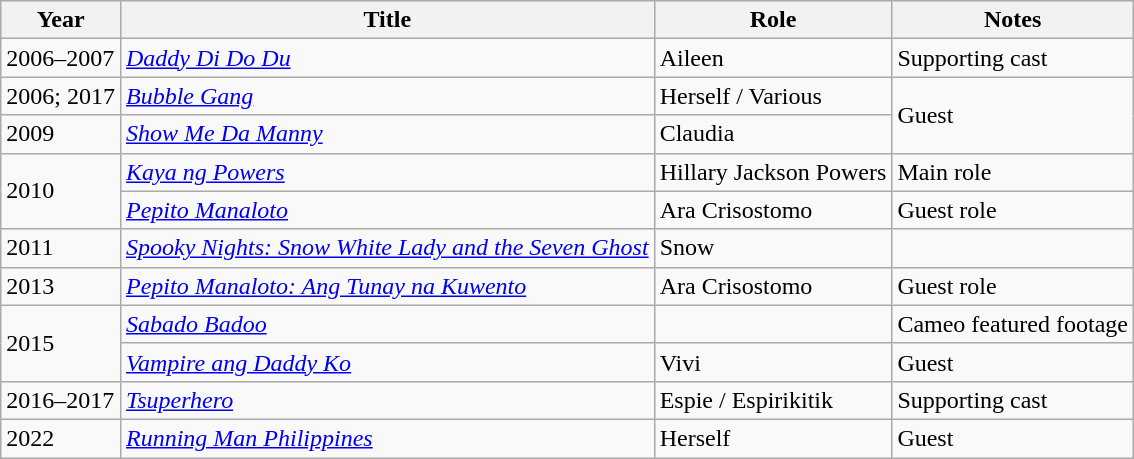<table class="wikitable">
<tr>
<th>Year</th>
<th>Title</th>
<th>Role</th>
<th>Notes</th>
</tr>
<tr>
<td>2006–2007</td>
<td><em><a href='#'>Daddy Di Do Du</a></em></td>
<td>Aileen</td>
<td>Supporting cast</td>
</tr>
<tr>
<td>2006; 2017</td>
<td><em><a href='#'>Bubble Gang</a></em></td>
<td>Herself / Various</td>
<td rowspan="2">Guest</td>
</tr>
<tr>
<td>2009</td>
<td><em><a href='#'>Show Me Da Manny</a></em></td>
<td>Claudia</td>
</tr>
<tr>
<td rowspan="2">2010</td>
<td><em><a href='#'>Kaya ng Powers</a></em></td>
<td>Hillary Jackson Powers</td>
<td>Main role</td>
</tr>
<tr>
<td><em><a href='#'>Pepito Manaloto</a></em></td>
<td>Ara Crisostomo</td>
<td>Guest role</td>
</tr>
<tr>
<td>2011</td>
<td><em><a href='#'>Spooky Nights: Snow White Lady and the Seven Ghost</a></em></td>
<td>Snow</td>
<td></td>
</tr>
<tr>
<td>2013</td>
<td><em><a href='#'>Pepito Manaloto: Ang Tunay na Kuwento</a></em></td>
<td>Ara Crisostomo</td>
<td>Guest role</td>
</tr>
<tr>
<td rowspan="2">2015</td>
<td><em><a href='#'>Sabado Badoo</a></em></td>
<td></td>
<td>Cameo featured footage</td>
</tr>
<tr>
<td><em><a href='#'>Vampire ang Daddy Ko</a></em></td>
<td>Vivi</td>
<td>Guest</td>
</tr>
<tr>
<td>2016–2017</td>
<td><em><a href='#'>Tsuperhero</a></em></td>
<td>Espie / Espirikitik</td>
<td>Supporting cast</td>
</tr>
<tr>
<td>2022</td>
<td><em><a href='#'>Running Man Philippines</a></em></td>
<td>Herself</td>
<td>Guest</td>
</tr>
</table>
